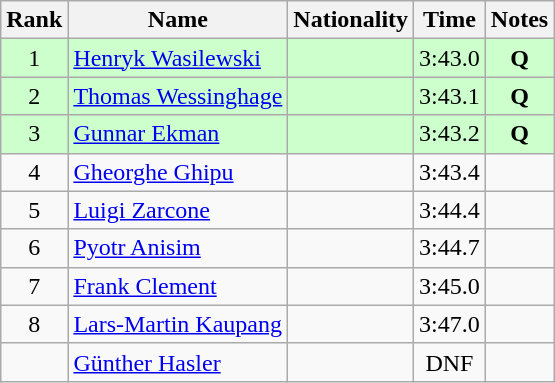<table class="wikitable sortable" style="text-align:center">
<tr>
<th>Rank</th>
<th>Name</th>
<th>Nationality</th>
<th>Time</th>
<th>Notes</th>
</tr>
<tr bgcolor=ccffcc>
<td>1</td>
<td align=left><a href='#'>Henryk Wasilewski</a></td>
<td align=left></td>
<td>3:43.0</td>
<td><strong>Q</strong></td>
</tr>
<tr bgcolor=ccffcc>
<td>2</td>
<td align=left><a href='#'>Thomas Wessinghage</a></td>
<td align=left></td>
<td>3:43.1</td>
<td><strong>Q</strong></td>
</tr>
<tr bgcolor=ccffcc>
<td>3</td>
<td align=left><a href='#'>Gunnar Ekman</a></td>
<td align=left></td>
<td>3:43.2</td>
<td><strong>Q</strong></td>
</tr>
<tr>
<td>4</td>
<td align=left><a href='#'>Gheorghe Ghipu</a></td>
<td align=left></td>
<td>3:43.4</td>
<td></td>
</tr>
<tr>
<td>5</td>
<td align=left><a href='#'>Luigi Zarcone</a></td>
<td align=left></td>
<td>3:44.4</td>
<td></td>
</tr>
<tr>
<td>6</td>
<td align=left><a href='#'>Pyotr Anisim</a></td>
<td align=left></td>
<td>3:44.7</td>
<td></td>
</tr>
<tr>
<td>7</td>
<td align=left><a href='#'>Frank Clement</a></td>
<td align=left></td>
<td>3:45.0</td>
<td></td>
</tr>
<tr>
<td>8</td>
<td align=left><a href='#'>Lars-Martin Kaupang</a></td>
<td align=left></td>
<td>3:47.0</td>
<td></td>
</tr>
<tr>
<td></td>
<td align=left><a href='#'>Günther Hasler</a></td>
<td align=left></td>
<td>DNF</td>
<td></td>
</tr>
</table>
